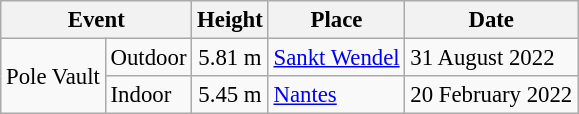<table class="wikitable" style="font-size: 95%;">
<tr>
<th colspan="2" scope="col">Event</th>
<th scope="col">Height</th>
<th scope="col">Place</th>
<th scope="col">Date</th>
</tr>
<tr>
<td rowspan="2">Pole Vault</td>
<td>Outdoor</td>
<td align="center">5.81 m</td>
<td><a href='#'>Sankt Wendel</a></td>
<td>31 August 2022</td>
</tr>
<tr>
<td>Indoor</td>
<td align="center">5.45 m</td>
<td><a href='#'>Nantes</a></td>
<td>20 February 2022</td>
</tr>
</table>
